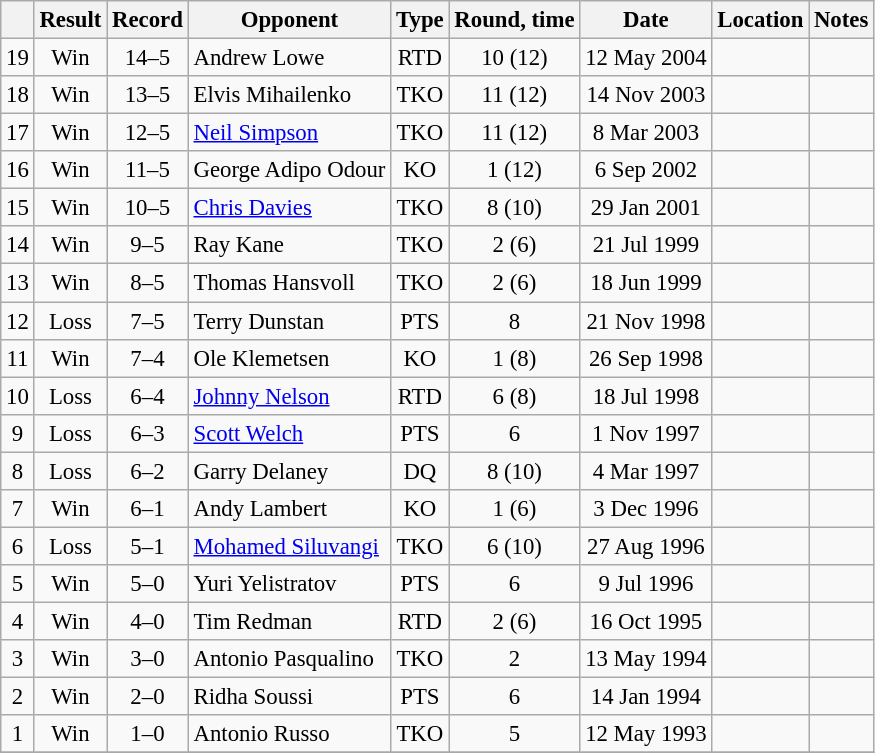<table class="wikitable" style="text-align:center; font-size:95%">
<tr>
<th></th>
<th>Result</th>
<th>Record</th>
<th>Opponent</th>
<th>Type</th>
<th>Round, time</th>
<th>Date</th>
<th>Location</th>
<th>Notes</th>
</tr>
<tr>
<td>19</td>
<td>Win</td>
<td>14–5</td>
<td align=left> Andrew Lowe</td>
<td>RTD</td>
<td>10 (12)</td>
<td>12 May 2004</td>
<td align=left></td>
<td align=left></td>
</tr>
<tr>
<td>18</td>
<td>Win</td>
<td>13–5</td>
<td align=left> Elvis Mihailenko</td>
<td>TKO</td>
<td>11 (12)</td>
<td>14 Nov 2003</td>
<td align=left></td>
<td align=left></td>
</tr>
<tr>
<td>17</td>
<td>Win</td>
<td>12–5</td>
<td align=left> <a href='#'>Neil Simpson</a></td>
<td>TKO</td>
<td>11 (12)</td>
<td>8 Mar 2003</td>
<td align=left></td>
<td align=left></td>
</tr>
<tr>
<td>16</td>
<td>Win</td>
<td>11–5</td>
<td align=left> George Adipo Odour</td>
<td>KO</td>
<td>1 (12)</td>
<td>6 Sep 2002</td>
<td align=left></td>
<td align=left></td>
</tr>
<tr>
<td>15</td>
<td>Win</td>
<td>10–5</td>
<td align=left> <a href='#'>Chris Davies</a></td>
<td>TKO</td>
<td>8 (10)</td>
<td>29 Jan 2001</td>
<td align=left></td>
<td></td>
</tr>
<tr>
<td>14</td>
<td>Win</td>
<td>9–5</td>
<td align=left> Ray Kane</td>
<td>TKO</td>
<td>2 (6)</td>
<td>21 Jul 1999</td>
<td align=left></td>
<td></td>
</tr>
<tr>
<td>13</td>
<td>Win</td>
<td>8–5</td>
<td align=left> Thomas Hansvoll</td>
<td>TKO</td>
<td>2 (6)</td>
<td>18 Jun 1999</td>
<td align=left></td>
<td></td>
</tr>
<tr>
<td>12</td>
<td>Loss</td>
<td>7–5</td>
<td align=left> Terry Dunstan</td>
<td>PTS</td>
<td>8</td>
<td>21 Nov 1998</td>
<td align=left></td>
<td></td>
</tr>
<tr>
<td>11</td>
<td>Win</td>
<td>7–4</td>
<td align=left> Ole Klemetsen</td>
<td>KO</td>
<td>1 (8)</td>
<td>26 Sep 1998</td>
<td align=left></td>
<td></td>
</tr>
<tr>
<td>10</td>
<td>Loss</td>
<td>6–4</td>
<td align=left> <a href='#'>Johnny Nelson</a></td>
<td>RTD</td>
<td>6 (8)</td>
<td>18 Jul 1998</td>
<td align=left></td>
<td></td>
</tr>
<tr>
<td>9</td>
<td>Loss</td>
<td>6–3</td>
<td align=left> <a href='#'>Scott Welch</a></td>
<td>PTS</td>
<td>6</td>
<td>1 Nov 1997</td>
<td align=left></td>
<td></td>
</tr>
<tr>
<td>8</td>
<td>Loss</td>
<td>6–2</td>
<td align=left> Garry Delaney</td>
<td>DQ</td>
<td>8 (10)</td>
<td>4 Mar 1997</td>
<td align=left></td>
<td></td>
</tr>
<tr>
<td>7</td>
<td>Win</td>
<td>6–1</td>
<td align=left> Andy Lambert</td>
<td>KO</td>
<td>1 (6)</td>
<td>3 Dec 1996</td>
<td align=left></td>
<td></td>
</tr>
<tr>
<td>6</td>
<td>Loss</td>
<td>5–1</td>
<td align=left> <a href='#'>Mohamed Siluvangi</a></td>
<td>TKO</td>
<td>6 (10)</td>
<td>27 Aug 1996</td>
<td align=left></td>
<td></td>
</tr>
<tr>
<td>5</td>
<td>Win</td>
<td>5–0</td>
<td align=left> Yuri Yelistratov</td>
<td>PTS</td>
<td>6</td>
<td>9 Jul 1996</td>
<td align=left></td>
<td></td>
</tr>
<tr>
<td>4</td>
<td>Win</td>
<td>4–0</td>
<td align=left> Tim Redman</td>
<td>RTD</td>
<td>2 (6)</td>
<td>16 Oct 1995</td>
<td align=left></td>
<td></td>
</tr>
<tr>
<td>3</td>
<td>Win</td>
<td>3–0</td>
<td align=left> Antonio Pasqualino</td>
<td>TKO</td>
<td>2</td>
<td>13 May 1994</td>
<td align=left></td>
<td></td>
</tr>
<tr>
<td>2</td>
<td>Win</td>
<td>2–0</td>
<td align=left> Ridha Soussi</td>
<td>PTS</td>
<td>6</td>
<td>14 Jan 1994</td>
<td align=left></td>
<td></td>
</tr>
<tr>
<td>1</td>
<td>Win</td>
<td>1–0</td>
<td align=left> Antonio Russo</td>
<td>TKO</td>
<td>5</td>
<td>12 May 1993</td>
<td align=left></td>
<td></td>
</tr>
<tr>
</tr>
</table>
